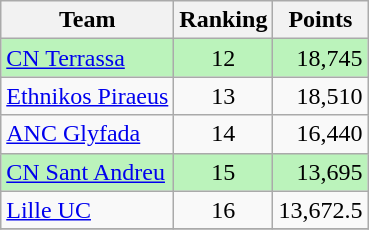<table class="wikitable">
<tr>
<th>Team</th>
<th>Ranking</th>
<th>Points</th>
</tr>
<tr bgcolor=#BBF3BB>
<td> <a href='#'>CN Terrassa</a></td>
<td align=center>12</td>
<td align=right>18,745</td>
</tr>
<tr>
<td> <a href='#'>Ethnikos Piraeus</a></td>
<td align=center>13</td>
<td align=right>18,510</td>
</tr>
<tr>
<td> <a href='#'>ANC Glyfada</a></td>
<td align=center>14</td>
<td align=right>16,440</td>
</tr>
<tr bgcolor=#BBF3BB>
<td> <a href='#'>CN Sant Andreu</a></td>
<td align=center>15</td>
<td align=right>13,695</td>
</tr>
<tr>
<td> <a href='#'>Lille UC</a></td>
<td align=center>16</td>
<td align=right>13,672.5</td>
</tr>
<tr>
</tr>
</table>
